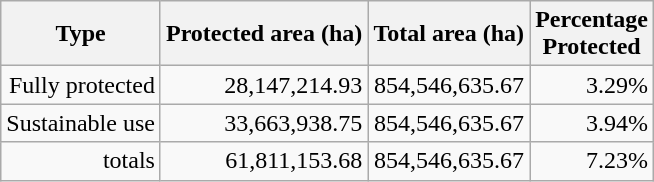<table class="wikitable sortable" style="text-align:right;">
<tr>
<th>Type</th>
<th>Protected area (ha)</th>
<th>Total area (ha)</th>
<th>Percentage<br>Protected</th>
</tr>
<tr>
<td>Fully protected</td>
<td>28,147,214.93</td>
<td>854,546,635.67</td>
<td>3.29%</td>
</tr>
<tr>
<td>Sustainable use</td>
<td>33,663,938.75</td>
<td>854,546,635.67</td>
<td>3.94%</td>
</tr>
<tr>
<td>totals</td>
<td>61,811,153.68</td>
<td>854,546,635.67</td>
<td>7.23%</td>
</tr>
</table>
